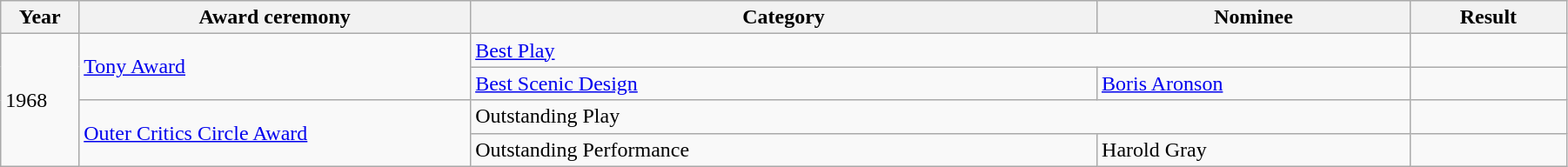<table class="wikitable" width="95%">
<tr>
<th width="5%">Year</th>
<th width="25%">Award ceremony</th>
<th width="40%">Category</th>
<th width="20%">Nominee</th>
<th width="10%">Result</th>
</tr>
<tr>
<td rowspan=4>1968</td>
<td rowspan=2><a href='#'>Tony Award</a></td>
<td colspan=2><a href='#'>Best Play</a></td>
<td></td>
</tr>
<tr>
<td><a href='#'>Best Scenic Design</a></td>
<td><a href='#'>Boris Aronson</a></td>
<td></td>
</tr>
<tr>
<td rowspan=2><a href='#'>Outer Critics Circle Award</a></td>
<td colspan=2>Outstanding Play</td>
<td></td>
</tr>
<tr>
<td>Outstanding Performance</td>
<td>Harold Gray</td>
<td></td>
</tr>
</table>
